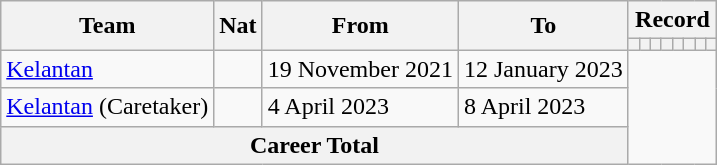<table class="wikitable" style="text-align: center;">
<tr>
<th rowspan="2">Team</th>
<th rowspan="2">Nat</th>
<th rowspan="2">From</th>
<th rowspan="2">To</th>
<th colspan="8">Record</th>
</tr>
<tr>
<th></th>
<th></th>
<th></th>
<th></th>
<th></th>
<th></th>
<th></th>
<th></th>
</tr>
<tr>
<td align="left"><a href='#'>Kelantan</a></td>
<td></td>
<td align="left">19 November 2021</td>
<td align="left">12 January 2023<br></td>
</tr>
<tr>
<td align="left"><a href='#'>Kelantan</a> (Caretaker)</td>
<td></td>
<td align="left">4 April 2023</td>
<td align="left">8 April 2023<br></td>
</tr>
<tr>
<th colspan="4">Career Total<br></th>
</tr>
</table>
